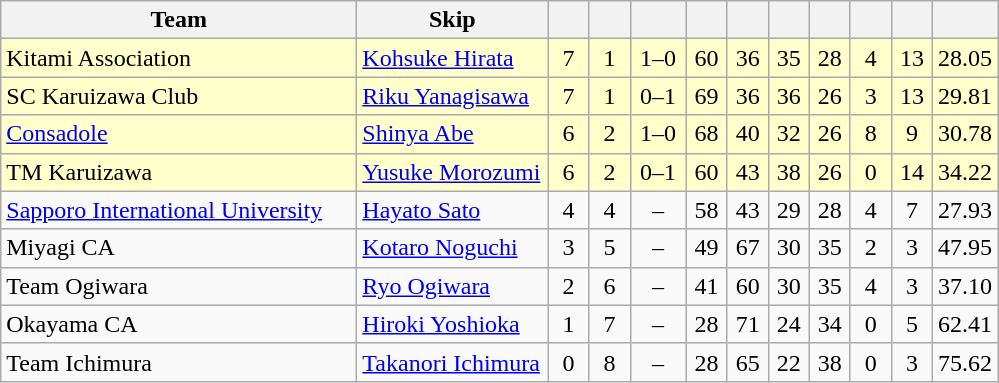<table class=wikitable  style="text-align:center;">
<tr>
<th width=230>Team</th>
<th width=120>Skip</th>
<th width=20></th>
<th width=20></th>
<th width=30></th>
<th width=20></th>
<th width=20></th>
<th width=20></th>
<th width=20></th>
<th width=20></th>
<th width=20></th>
<th width=20></th>
</tr>
<tr bgcolor=#ffffcc>
<td style="text-align:left;"> Kitami Association</td>
<td style="text-align:left;"><a href='#'>Kohsuke Hirata</a></td>
<td>7</td>
<td>1</td>
<td>1–0</td>
<td>60</td>
<td>36</td>
<td>35</td>
<td>28</td>
<td>4</td>
<td>13</td>
<td>28.05</td>
</tr>
<tr bgcolor=#ffffcc>
<td style="text-align:left;"> SC Karuizawa Club</td>
<td style="text-align:left;"><a href='#'>Riku Yanagisawa</a></td>
<td>7</td>
<td>1</td>
<td>0–1</td>
<td>69</td>
<td>36</td>
<td>36</td>
<td>26</td>
<td>3</td>
<td>13</td>
<td>29.81</td>
</tr>
<tr bgcolor=#ffffcc>
<td style="text-align:left;"> <a href='#'>Consadole</a></td>
<td style="text-align:left;"><a href='#'>Shinya Abe</a></td>
<td>6</td>
<td>2</td>
<td>1–0</td>
<td>68</td>
<td>40</td>
<td>32</td>
<td>26</td>
<td>8</td>
<td>9</td>
<td>30.78</td>
</tr>
<tr bgcolor=#ffffcc>
<td style="text-align:left;"> TM Karuizawa</td>
<td style="text-align:left;"><a href='#'>Yusuke Morozumi</a></td>
<td>6</td>
<td>2</td>
<td>0–1</td>
<td>60</td>
<td>43</td>
<td>38</td>
<td>26</td>
<td>0</td>
<td>14</td>
<td>34.22</td>
</tr>
<tr>
<td style="text-align:left;"> <a href='#'>Sapporo International University</a></td>
<td style="text-align:left;"><a href='#'>Hayato Sato</a></td>
<td>4</td>
<td>4</td>
<td>–</td>
<td>58</td>
<td>43</td>
<td>29</td>
<td>28</td>
<td>4</td>
<td>7</td>
<td>27.93</td>
</tr>
<tr>
<td style="text-align:left;"> Miyagi CA</td>
<td style="text-align:left;"><a href='#'>Kotaro Noguchi</a></td>
<td>3</td>
<td>5</td>
<td>–</td>
<td>49</td>
<td>67</td>
<td>30</td>
<td>35</td>
<td>2</td>
<td>3</td>
<td>47.95</td>
</tr>
<tr>
<td style="text-align:left;"> Team Ogiwara</td>
<td style="text-align:left;"><a href='#'>Ryo Ogiwara</a></td>
<td>2</td>
<td>6</td>
<td>–</td>
<td>41</td>
<td>60</td>
<td>30</td>
<td>35</td>
<td>4</td>
<td>3</td>
<td>37.10</td>
</tr>
<tr>
<td style="text-align:left;"> Okayama CA</td>
<td style="text-align:left;"><a href='#'>Hiroki Yoshioka</a></td>
<td>1</td>
<td>7</td>
<td>–</td>
<td>28</td>
<td>71</td>
<td>24</td>
<td>34</td>
<td>0</td>
<td>5</td>
<td>62.41</td>
</tr>
<tr>
<td style="text-align:left;"> Team Ichimura</td>
<td style="text-align:left;"><a href='#'>Takanori Ichimura</a></td>
<td>0</td>
<td>8</td>
<td>–</td>
<td>28</td>
<td>65</td>
<td>22</td>
<td>38</td>
<td>0</td>
<td>3</td>
<td>75.62</td>
</tr>
</table>
